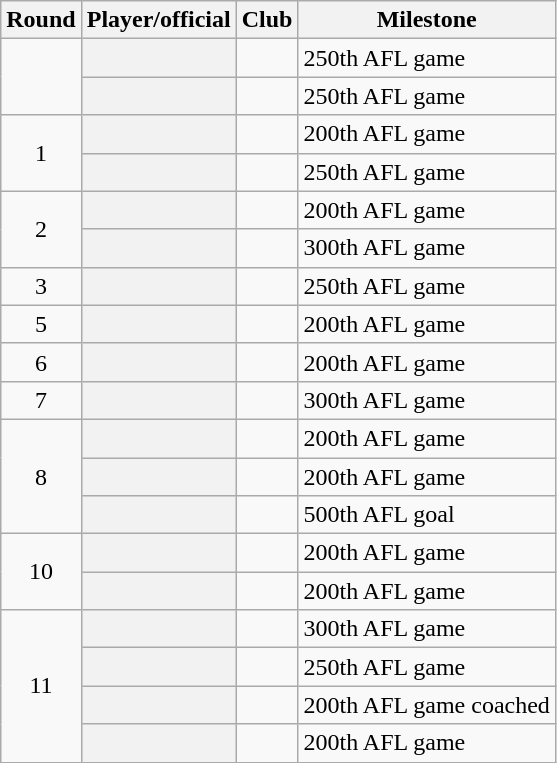<table class="wikitable plainrowheaders sortable">
<tr>
<th class=unsortable>Round</th>
<th>Player/official</th>
<th>Club</th>
<th>Milestone</th>
</tr>
<tr>
<td rowspan=2 align=center></td>
<th scope=row></th>
<td></td>
<td>250th AFL game</td>
</tr>
<tr>
<th scope=row></th>
<td></td>
<td>250th AFL game</td>
</tr>
<tr>
<td rowspan=2 align=center>1</td>
<th scope=row></th>
<td></td>
<td>200th AFL game</td>
</tr>
<tr>
<th scope=row></th>
<td></td>
<td>250th AFL game</td>
</tr>
<tr>
<td rowspan=2 align=center>2</td>
<th scope=row></th>
<td></td>
<td>200th AFL game</td>
</tr>
<tr>
<th scope=row></th>
<td></td>
<td>300th AFL game</td>
</tr>
<tr>
<td align=center>3</td>
<th scope=row></th>
<td></td>
<td>250th AFL game</td>
</tr>
<tr>
<td align=center>5</td>
<th scope=row></th>
<td></td>
<td>200th AFL game</td>
</tr>
<tr>
<td align=center>6</td>
<th scope=row></th>
<td></td>
<td>200th AFL game</td>
</tr>
<tr>
<td align=center>7</td>
<th scope=row></th>
<td></td>
<td>300th AFL game</td>
</tr>
<tr>
<td rowspan=3 align=center>8</td>
<th scope=row></th>
<td></td>
<td>200th AFL game</td>
</tr>
<tr>
<th scope=row></th>
<td></td>
<td>200th AFL game</td>
</tr>
<tr>
<th scope=row></th>
<td></td>
<td>500th AFL goal</td>
</tr>
<tr>
<td rowspan=2 align=center>10</td>
<th scope=row></th>
<td></td>
<td>200th AFL game</td>
</tr>
<tr>
<th scope=row></th>
<td></td>
<td>200th AFL game</td>
</tr>
<tr>
<td rowspan=4 align=center>11</td>
<th scope=row></th>
<td></td>
<td>300th AFL game</td>
</tr>
<tr>
<th scope=row></th>
<td></td>
<td>250th AFL game</td>
</tr>
<tr>
<th scope=row></th>
<td></td>
<td>200th AFL game coached</td>
</tr>
<tr>
<th scope=row></th>
<td></td>
<td>200th AFL game</td>
</tr>
</table>
